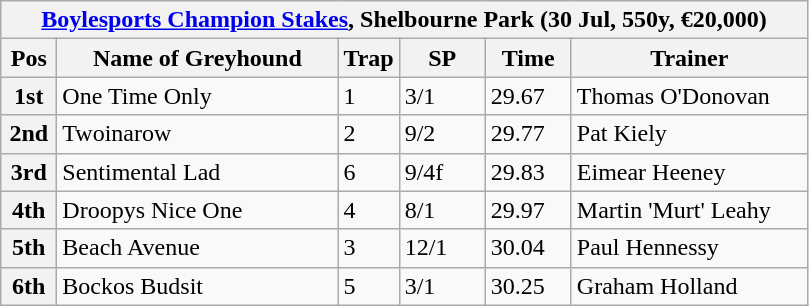<table class="wikitable">
<tr>
<th colspan="6"><a href='#'>Boylesports Champion Stakes</a>, Shelbourne Park (30 Jul, 550y, €20,000)</th>
</tr>
<tr>
<th width=30>Pos</th>
<th width=180>Name of Greyhound</th>
<th width=30>Trap</th>
<th width=50>SP</th>
<th width=50>Time</th>
<th width=150>Trainer</th>
</tr>
<tr>
<th>1st</th>
<td>One Time Only</td>
<td>1</td>
<td>3/1</td>
<td>29.67</td>
<td>Thomas O'Donovan</td>
</tr>
<tr>
<th>2nd</th>
<td>Twoinarow</td>
<td>2</td>
<td>9/2</td>
<td>29.77</td>
<td>Pat Kiely</td>
</tr>
<tr>
<th>3rd</th>
<td>Sentimental Lad</td>
<td>6</td>
<td>9/4f</td>
<td>29.83</td>
<td>Eimear Heeney</td>
</tr>
<tr>
<th>4th</th>
<td>Droopys Nice One</td>
<td>4</td>
<td>8/1</td>
<td>29.97</td>
<td>Martin 'Murt' Leahy</td>
</tr>
<tr>
<th>5th</th>
<td>Beach Avenue</td>
<td>3</td>
<td>12/1</td>
<td>30.04</td>
<td>Paul Hennessy</td>
</tr>
<tr>
<th>6th</th>
<td>Bockos Budsit</td>
<td>5</td>
<td>3/1</td>
<td>30.25</td>
<td>Graham Holland</td>
</tr>
</table>
